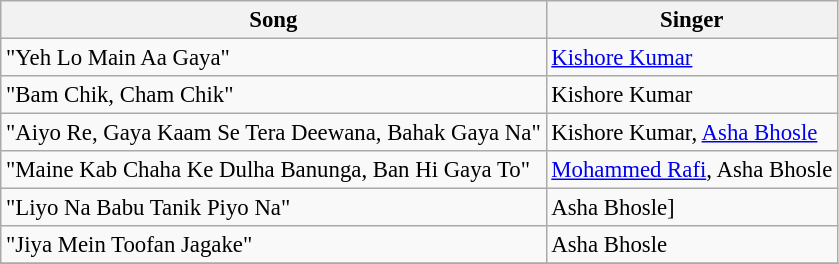<table class="wikitable" style="font-size:95%;">
<tr>
<th>Song</th>
<th>Singer</th>
</tr>
<tr>
<td>"Yeh Lo Main Aa Gaya"</td>
<td><a href='#'>Kishore Kumar</a></td>
</tr>
<tr>
<td>"Bam Chik, Cham Chik"</td>
<td>Kishore Kumar</td>
</tr>
<tr>
<td>"Aiyo Re, Gaya Kaam Se Tera Deewana, Bahak Gaya Na"</td>
<td>Kishore Kumar, <a href='#'>Asha Bhosle</a></td>
</tr>
<tr>
<td>"Maine Kab Chaha Ke Dulha Banunga, Ban Hi Gaya To"</td>
<td><a href='#'>Mohammed Rafi</a>, Asha Bhosle</td>
</tr>
<tr>
<td>"Liyo Na Babu Tanik Piyo Na"</td>
<td>Asha Bhosle]</td>
</tr>
<tr>
<td>"Jiya Mein Toofan Jagake"</td>
<td>Asha Bhosle</td>
</tr>
<tr>
</tr>
</table>
